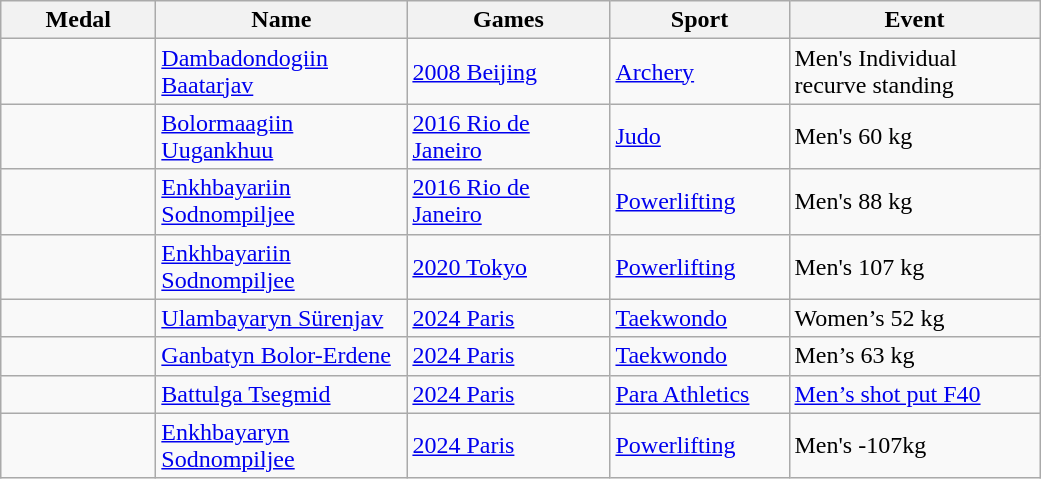<table class="wikitable">
<tr>
<th style="width:6em">Medal</th>
<th style="width:10em">Name</th>
<th style="width:8em">Games</th>
<th style="width:7em">Sport</th>
<th style="width:10em">Event</th>
</tr>
<tr>
<td></td>
<td><a href='#'>Dambadondogiin Baatarjav</a></td>
<td> <a href='#'>2008 Beijing</a></td>
<td> <a href='#'>Archery</a></td>
<td>Men's Individual recurve standing</td>
</tr>
<tr>
<td></td>
<td><a href='#'>Bolormaagiin Uugankhuu</a></td>
<td> <a href='#'>2016 Rio de Janeiro</a></td>
<td> <a href='#'>Judo</a></td>
<td>Men's 60 kg</td>
</tr>
<tr>
<td></td>
<td><a href='#'>Enkhbayariin Sodnompiljee</a></td>
<td> <a href='#'>2016 Rio de Janeiro</a></td>
<td> <a href='#'>Powerlifting</a></td>
<td>Men's 88 kg</td>
</tr>
<tr>
<td></td>
<td><a href='#'>Enkhbayariin Sodnompiljee</a></td>
<td> <a href='#'>2020 Tokyo</a></td>
<td> <a href='#'>Powerlifting</a></td>
<td>Men's 107 kg</td>
</tr>
<tr>
<td></td>
<td><a href='#'>Ulambayaryn Sürenjav</a></td>
<td> <a href='#'>2024 Paris</a></td>
<td> <a href='#'>Taekwondo</a></td>
<td>Women’s 52 kg</td>
</tr>
<tr>
<td></td>
<td><a href='#'>Ganbatyn Bolor-Erdene</a></td>
<td> <a href='#'>2024 Paris</a></td>
<td> <a href='#'>Taekwondo</a></td>
<td>Men’s 63 kg</td>
</tr>
<tr>
<td></td>
<td><a href='#'>Battulga Tsegmid</a></td>
<td> <a href='#'>2024 Paris</a></td>
<td><a href='#'>Para Athletics</a></td>
<td><a href='#'>Men’s shot put F40</a></td>
</tr>
<tr>
<td></td>
<td><a href='#'>Enkhbayaryn Sodnompiljee</a></td>
<td> <a href='#'>2024 Paris</a></td>
<td><a href='#'>Powerlifting</a></td>
<td>Men's -107kg</td>
</tr>
</table>
